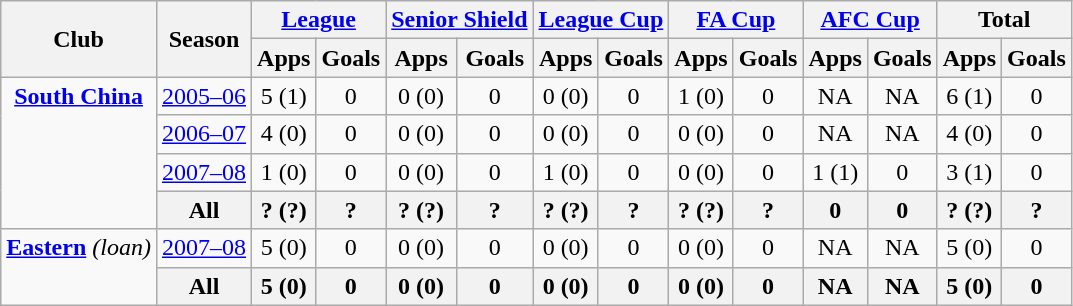<table class="wikitable" style="text-align: center;">
<tr>
<th rowspan="2">Club</th>
<th rowspan="2">Season</th>
<th colspan="2"><a href='#'>League</a></th>
<th colspan="2"><a href='#'>Senior Shield</a></th>
<th colspan="2"><a href='#'>League Cup</a></th>
<th colspan="2"><a href='#'>FA Cup</a></th>
<th colspan="2"><a href='#'>AFC Cup</a></th>
<th colspan="2">Total</th>
</tr>
<tr>
<th>Apps</th>
<th>Goals</th>
<th>Apps</th>
<th>Goals</th>
<th>Apps</th>
<th>Goals</th>
<th>Apps</th>
<th>Goals</th>
<th>Apps</th>
<th>Goals</th>
<th>Apps</th>
<th>Goals</th>
</tr>
<tr>
<td rowspan="4" valign="top"><strong><a href='#'>South China</a></strong></td>
<td><a href='#'>2005–06</a></td>
<td>5 (1)</td>
<td>0</td>
<td>0 (0)</td>
<td>0</td>
<td>0 (0)</td>
<td>0</td>
<td>1 (0)</td>
<td>0</td>
<td>NA</td>
<td>NA</td>
<td>6 (1)</td>
<td>0</td>
</tr>
<tr>
<td><a href='#'>2006–07</a></td>
<td>4 (0)</td>
<td>0</td>
<td>0 (0)</td>
<td>0</td>
<td>0 (0)</td>
<td>0</td>
<td>0 (0)</td>
<td>0</td>
<td>NA</td>
<td>NA</td>
<td>4 (0)</td>
<td>0</td>
</tr>
<tr>
<td><a href='#'>2007–08</a></td>
<td>1 (0)</td>
<td>0</td>
<td>0 (0)</td>
<td>0</td>
<td>1 (0)</td>
<td>0</td>
<td>0 (0)</td>
<td>0</td>
<td>1 (1)</td>
<td>0</td>
<td>3 (1)</td>
<td>0</td>
</tr>
<tr>
<th>All</th>
<th>? (?)</th>
<th>?</th>
<th>? (?)</th>
<th>?</th>
<th>? (?)</th>
<th>?</th>
<th>? (?)</th>
<th>?</th>
<th>0</th>
<th>0</th>
<th>? (?)</th>
<th>?</th>
</tr>
<tr>
<td rowspan="2" valign="top"><strong><a href='#'>Eastern</a></strong> <em>(loan)</em></td>
<td><a href='#'>2007–08</a></td>
<td>5 (0)</td>
<td>0</td>
<td>0 (0)</td>
<td>0</td>
<td>0 (0)</td>
<td>0</td>
<td>0 (0)</td>
<td>0</td>
<td>NA</td>
<td>NA</td>
<td>5 (0)</td>
<td>0</td>
</tr>
<tr>
<th>All</th>
<th>5 (0)</th>
<th>0</th>
<th>0 (0)</th>
<th>0</th>
<th>0 (0)</th>
<th>0</th>
<th>0 (0)</th>
<th>0</th>
<th>NA</th>
<th>NA</th>
<th>5 (0)</th>
<th>0</th>
</tr>
</table>
